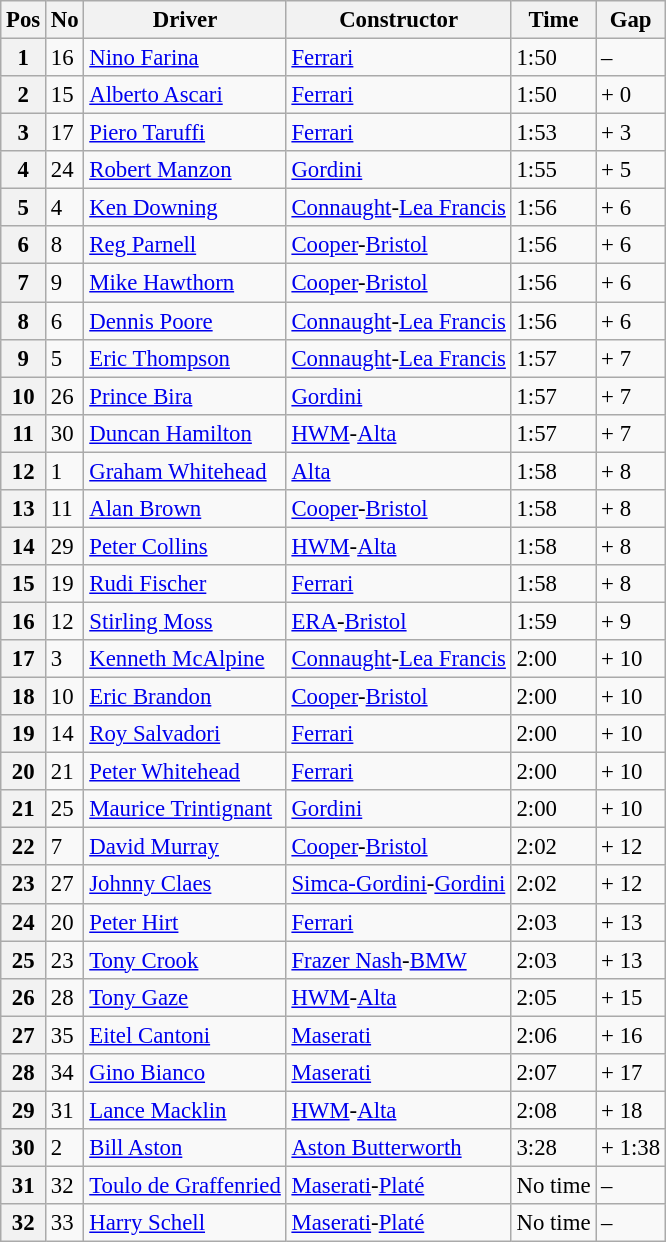<table class="wikitable sortable" style="font-size: 95%;">
<tr>
<th>Pos</th>
<th>No</th>
<th>Driver</th>
<th>Constructor</th>
<th>Time</th>
<th>Gap</th>
</tr>
<tr>
<th>1</th>
<td>16</td>
<td> <a href='#'>Nino Farina</a></td>
<td><a href='#'>Ferrari</a></td>
<td>1:50</td>
<td>–</td>
</tr>
<tr>
<th>2</th>
<td>15</td>
<td> <a href='#'>Alberto Ascari</a></td>
<td><a href='#'>Ferrari</a></td>
<td>1:50</td>
<td>+ 0</td>
</tr>
<tr>
<th>3</th>
<td>17</td>
<td> <a href='#'>Piero Taruffi</a></td>
<td><a href='#'>Ferrari</a></td>
<td>1:53</td>
<td>+ 3</td>
</tr>
<tr>
<th>4</th>
<td>24</td>
<td> <a href='#'>Robert Manzon</a></td>
<td><a href='#'>Gordini</a></td>
<td>1:55</td>
<td>+ 5</td>
</tr>
<tr>
<th>5</th>
<td>4</td>
<td> <a href='#'>Ken Downing</a></td>
<td><a href='#'>Connaught</a>-<a href='#'>Lea Francis</a></td>
<td>1:56</td>
<td>+ 6</td>
</tr>
<tr>
<th>6</th>
<td>8</td>
<td> <a href='#'>Reg Parnell</a></td>
<td><a href='#'>Cooper</a>-<a href='#'>Bristol</a></td>
<td>1:56</td>
<td>+ 6</td>
</tr>
<tr>
<th>7</th>
<td>9</td>
<td> <a href='#'>Mike Hawthorn</a></td>
<td><a href='#'>Cooper</a>-<a href='#'>Bristol</a></td>
<td>1:56</td>
<td>+ 6</td>
</tr>
<tr>
<th>8</th>
<td>6</td>
<td> <a href='#'>Dennis Poore</a></td>
<td><a href='#'>Connaught</a>-<a href='#'>Lea Francis</a></td>
<td>1:56</td>
<td>+ 6</td>
</tr>
<tr>
<th>9</th>
<td>5</td>
<td> <a href='#'>Eric Thompson</a></td>
<td><a href='#'>Connaught</a>-<a href='#'>Lea Francis</a></td>
<td>1:57</td>
<td>+ 7</td>
</tr>
<tr>
<th>10</th>
<td>26</td>
<td> <a href='#'>Prince Bira</a></td>
<td><a href='#'>Gordini</a></td>
<td>1:57</td>
<td>+ 7</td>
</tr>
<tr>
<th>11</th>
<td>30</td>
<td> <a href='#'>Duncan Hamilton</a></td>
<td><a href='#'>HWM</a>-<a href='#'>Alta</a></td>
<td>1:57</td>
<td>+ 7</td>
</tr>
<tr>
<th>12</th>
<td>1</td>
<td> <a href='#'>Graham Whitehead</a></td>
<td><a href='#'>Alta</a></td>
<td>1:58</td>
<td>+ 8</td>
</tr>
<tr>
<th>13</th>
<td>11</td>
<td> <a href='#'>Alan Brown</a></td>
<td><a href='#'>Cooper</a>-<a href='#'>Bristol</a></td>
<td>1:58</td>
<td>+ 8</td>
</tr>
<tr>
<th>14</th>
<td>29</td>
<td> <a href='#'>Peter Collins</a></td>
<td><a href='#'>HWM</a>-<a href='#'>Alta</a></td>
<td>1:58</td>
<td>+ 8</td>
</tr>
<tr>
<th>15</th>
<td>19</td>
<td> <a href='#'>Rudi Fischer</a></td>
<td><a href='#'>Ferrari</a></td>
<td>1:58</td>
<td>+ 8</td>
</tr>
<tr>
<th>16</th>
<td>12</td>
<td> <a href='#'>Stirling Moss</a></td>
<td><a href='#'>ERA</a>-<a href='#'>Bristol</a></td>
<td>1:59</td>
<td>+ 9</td>
</tr>
<tr>
<th>17</th>
<td>3</td>
<td> <a href='#'>Kenneth McAlpine</a></td>
<td><a href='#'>Connaught</a>-<a href='#'>Lea Francis</a></td>
<td>2:00</td>
<td>+ 10</td>
</tr>
<tr>
<th>18</th>
<td>10</td>
<td> <a href='#'>Eric Brandon</a></td>
<td><a href='#'>Cooper</a>-<a href='#'>Bristol</a></td>
<td>2:00</td>
<td>+ 10</td>
</tr>
<tr>
<th>19</th>
<td>14</td>
<td> <a href='#'>Roy Salvadori</a></td>
<td><a href='#'>Ferrari</a></td>
<td>2:00</td>
<td>+ 10</td>
</tr>
<tr>
<th>20</th>
<td>21</td>
<td> <a href='#'>Peter Whitehead</a></td>
<td><a href='#'>Ferrari</a></td>
<td>2:00</td>
<td>+ 10</td>
</tr>
<tr>
<th>21</th>
<td>25</td>
<td> <a href='#'>Maurice Trintignant</a></td>
<td><a href='#'>Gordini</a></td>
<td>2:00</td>
<td>+ 10</td>
</tr>
<tr>
<th>22</th>
<td>7</td>
<td> <a href='#'>David Murray</a></td>
<td><a href='#'>Cooper</a>-<a href='#'>Bristol</a></td>
<td>2:02</td>
<td>+ 12</td>
</tr>
<tr>
<th>23</th>
<td>27</td>
<td> <a href='#'>Johnny Claes</a></td>
<td><a href='#'>Simca-Gordini</a>-<a href='#'>Gordini</a></td>
<td>2:02</td>
<td>+ 12</td>
</tr>
<tr>
<th>24</th>
<td>20</td>
<td> <a href='#'>Peter Hirt</a></td>
<td><a href='#'>Ferrari</a></td>
<td>2:03</td>
<td>+ 13</td>
</tr>
<tr>
<th>25</th>
<td>23</td>
<td> <a href='#'>Tony Crook</a></td>
<td><a href='#'>Frazer Nash</a>-<a href='#'>BMW</a></td>
<td>2:03</td>
<td>+ 13</td>
</tr>
<tr>
<th>26</th>
<td>28</td>
<td> <a href='#'>Tony Gaze</a></td>
<td><a href='#'>HWM</a>-<a href='#'>Alta</a></td>
<td>2:05</td>
<td>+ 15</td>
</tr>
<tr>
<th>27</th>
<td>35</td>
<td> <a href='#'>Eitel Cantoni</a></td>
<td><a href='#'>Maserati</a></td>
<td>2:06</td>
<td>+ 16</td>
</tr>
<tr>
<th>28</th>
<td>34</td>
<td> <a href='#'>Gino Bianco</a></td>
<td><a href='#'>Maserati</a></td>
<td>2:07</td>
<td>+ 17</td>
</tr>
<tr>
<th>29</th>
<td>31</td>
<td> <a href='#'>Lance Macklin</a></td>
<td><a href='#'>HWM</a>-<a href='#'>Alta</a></td>
<td>2:08</td>
<td>+ 18</td>
</tr>
<tr>
<th>30</th>
<td>2</td>
<td> <a href='#'>Bill Aston</a></td>
<td><a href='#'>Aston Butterworth</a></td>
<td>3:28</td>
<td>+ 1:38</td>
</tr>
<tr>
<th>31</th>
<td>32</td>
<td> <a href='#'>Toulo de Graffenried</a></td>
<td><a href='#'>Maserati</a>-<a href='#'>Platé</a></td>
<td>No time</td>
<td>–</td>
</tr>
<tr>
<th>32</th>
<td>33</td>
<td> <a href='#'>Harry Schell</a></td>
<td><a href='#'>Maserati</a>-<a href='#'>Platé</a></td>
<td>No time</td>
<td>–</td>
</tr>
</table>
